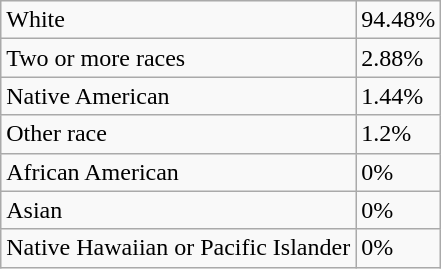<table class="wikitable">
<tr>
<td>White</td>
<td>94.48%</td>
</tr>
<tr>
<td>Two or more races</td>
<td>2.88%</td>
</tr>
<tr>
<td>Native American</td>
<td>1.44%</td>
</tr>
<tr>
<td>Other race</td>
<td>1.2%</td>
</tr>
<tr>
<td>African American</td>
<td>0%</td>
</tr>
<tr>
<td>Asian</td>
<td>0%</td>
</tr>
<tr>
<td>Native Hawaiian or Pacific Islander</td>
<td>0%</td>
</tr>
</table>
